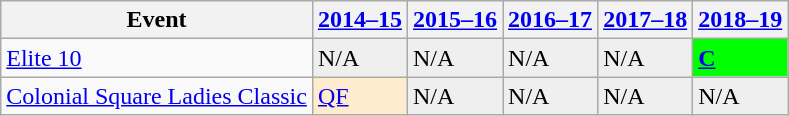<table class="wikitable" border="1">
<tr>
<th>Event</th>
<th><a href='#'>2014–15</a></th>
<th><a href='#'>2015–16</a></th>
<th><a href='#'>2016–17</a></th>
<th><a href='#'>2017–18</a></th>
<th><a href='#'>2018–19</a></th>
</tr>
<tr>
<td><a href='#'>Elite 10</a></td>
<td style="background:#EFEFEF;">N/A</td>
<td style="background:#EFEFEF;">N/A</td>
<td style="background:#EFEFEF;">N/A</td>
<td style="background:#EFEFEF;">N/A</td>
<td style="background:#0f0;"><strong><a href='#'>C</a></strong></td>
</tr>
<tr>
<td><a href='#'>Colonial Square Ladies Classic</a></td>
<td style="background:#ffebcd;"><a href='#'>QF</a></td>
<td style="background:#EFEFEF;">N/A</td>
<td style="background:#EFEFEF;">N/A</td>
<td style="background:#EFEFEF;">N/A</td>
<td style="background:#EFEFEF;">N/A</td>
</tr>
</table>
